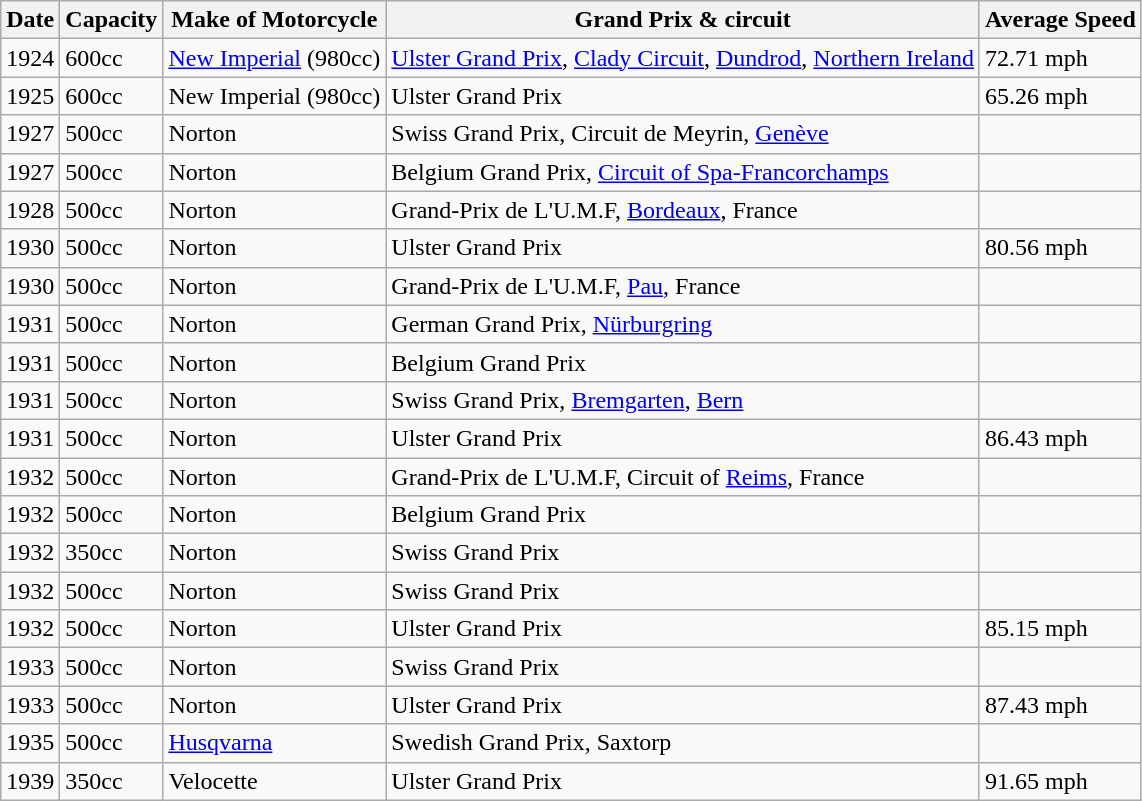<table class="wikitable">
<tr>
<th>Date</th>
<th>Capacity</th>
<th>Make of Motorcycle</th>
<th>Grand Prix & circuit</th>
<th>Average Speed</th>
</tr>
<tr>
<td>1924</td>
<td>600cc</td>
<td><a href='#'>New Imperial</a> (980cc)</td>
<td><a href='#'>Ulster Grand Prix</a>, <a href='#'>Clady Circuit</a>, <a href='#'>Dundrod</a>, <a href='#'>Northern Ireland</a></td>
<td>72.71 mph</td>
</tr>
<tr>
<td>1925</td>
<td>600cc</td>
<td>New Imperial (980cc)</td>
<td>Ulster Grand Prix</td>
<td>65.26 mph</td>
</tr>
<tr>
<td>1927</td>
<td>500cc</td>
<td>Norton</td>
<td>Swiss Grand Prix, Circuit de Meyrin, <a href='#'>Genève</a></td>
<td></td>
</tr>
<tr>
<td>1927</td>
<td>500cc</td>
<td>Norton</td>
<td>Belgium Grand Prix, <a href='#'>Circuit of Spa-Francorchamps</a></td>
<td></td>
</tr>
<tr>
<td>1928</td>
<td>500cc</td>
<td>Norton</td>
<td>Grand-Prix de L'U.M.F, <a href='#'>Bordeaux</a>, France</td>
<td></td>
</tr>
<tr>
<td>1930</td>
<td>500cc</td>
<td>Norton</td>
<td>Ulster Grand Prix</td>
<td>80.56 mph</td>
</tr>
<tr>
<td>1930</td>
<td>500cc</td>
<td>Norton</td>
<td>Grand-Prix de L'U.M.F, <a href='#'>Pau</a>, France</td>
<td></td>
</tr>
<tr>
<td>1931</td>
<td>500cc</td>
<td>Norton</td>
<td>German Grand Prix, <a href='#'>Nürburgring</a></td>
<td></td>
</tr>
<tr>
<td>1931</td>
<td>500cc</td>
<td>Norton</td>
<td>Belgium Grand Prix</td>
<td></td>
</tr>
<tr>
<td>1931</td>
<td>500cc</td>
<td>Norton</td>
<td>Swiss Grand Prix, <a href='#'>Bremgarten</a>, <a href='#'>Bern</a></td>
<td></td>
</tr>
<tr>
<td>1931</td>
<td>500cc</td>
<td>Norton</td>
<td>Ulster Grand Prix</td>
<td>86.43 mph</td>
</tr>
<tr>
<td>1932</td>
<td>500cc</td>
<td>Norton</td>
<td>Grand-Prix de L'U.M.F, Circuit of <a href='#'>Reims</a>, France</td>
<td></td>
</tr>
<tr>
<td>1932</td>
<td>500cc</td>
<td>Norton</td>
<td>Belgium Grand Prix</td>
<td></td>
</tr>
<tr>
<td>1932</td>
<td>350cc</td>
<td>Norton</td>
<td>Swiss Grand Prix</td>
<td></td>
</tr>
<tr>
<td>1932</td>
<td>500cc</td>
<td>Norton</td>
<td>Swiss Grand Prix</td>
<td></td>
</tr>
<tr>
<td>1932</td>
<td>500cc</td>
<td>Norton</td>
<td>Ulster Grand Prix</td>
<td>85.15 mph</td>
</tr>
<tr>
<td>1933</td>
<td>500cc</td>
<td>Norton</td>
<td>Swiss Grand Prix</td>
<td></td>
</tr>
<tr>
<td>1933</td>
<td>500cc</td>
<td>Norton</td>
<td>Ulster Grand Prix</td>
<td>87.43 mph</td>
</tr>
<tr>
<td>1935</td>
<td>500cc</td>
<td><a href='#'>Husqvarna</a></td>
<td>Swedish Grand Prix, Saxtorp</td>
<td></td>
</tr>
<tr>
<td>1939</td>
<td>350cc</td>
<td>Velocette</td>
<td>Ulster Grand Prix</td>
<td>91.65 mph</td>
</tr>
</table>
